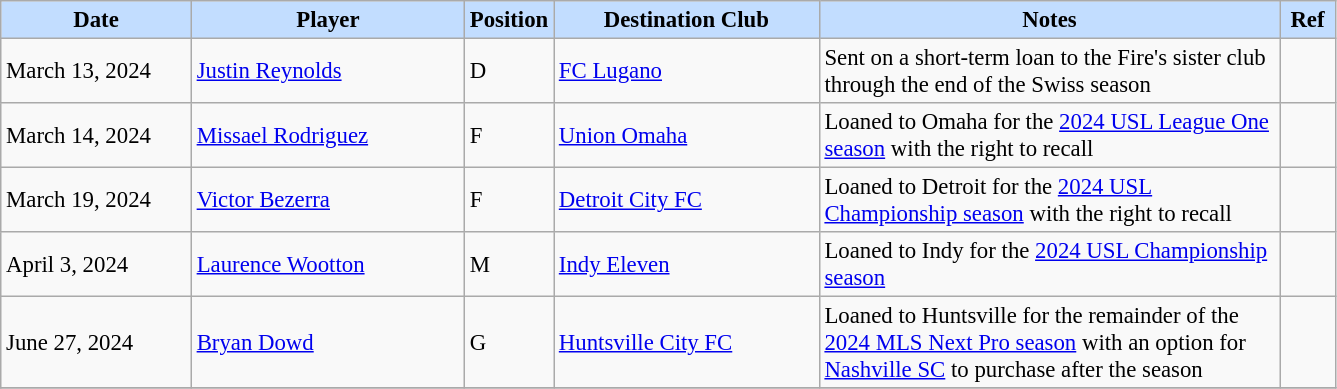<table class="wikitable" style="text-align:left; font-size:95%;">
<tr>
<th style="background:#c2ddff; width:120px;">Date</th>
<th style="background:#c2ddff; width:175px;">Player</th>
<th style="background:#c2ddff; width:50px;">Position</th>
<th style="background:#c2ddff; width:170px;">Destination Club</th>
<th style="background:#c2ddff; width:300px;">Notes</th>
<th style="background:#c2ddff; width:30px;">Ref</th>
</tr>
<tr>
<td>March 13, 2024</td>
<td> <a href='#'>Justin Reynolds</a></td>
<td>D</td>
<td> <a href='#'>FC Lugano</a></td>
<td>Sent on a short-term loan to the Fire's sister club through the end of the Swiss season</td>
<td></td>
</tr>
<tr>
<td>March 14, 2024</td>
<td> <a href='#'>Missael Rodriguez</a></td>
<td>F</td>
<td> <a href='#'>Union Omaha</a></td>
<td>Loaned to Omaha for the <a href='#'>2024 USL League One season</a> with the right to recall</td>
<td></td>
</tr>
<tr>
<td>March 19, 2024</td>
<td> <a href='#'>Victor Bezerra</a></td>
<td>F</td>
<td> <a href='#'>Detroit City FC</a></td>
<td>Loaned to Detroit for the <a href='#'>2024 USL Championship season</a> with the right to recall</td>
<td></td>
</tr>
<tr>
<td>April 3, 2024</td>
<td> <a href='#'>Laurence Wootton</a></td>
<td>M</td>
<td> <a href='#'>Indy Eleven</a></td>
<td>Loaned to Indy for the <a href='#'>2024 USL Championship season</a></td>
<td></td>
</tr>
<tr>
<td>June 27, 2024</td>
<td> <a href='#'>Bryan Dowd</a></td>
<td>G</td>
<td> <a href='#'>Huntsville City FC</a></td>
<td>Loaned to Huntsville for the remainder of the <a href='#'>2024 MLS Next Pro season</a> with an option for <a href='#'>Nashville SC</a> to purchase after the season</td>
<td></td>
</tr>
<tr>
</tr>
</table>
